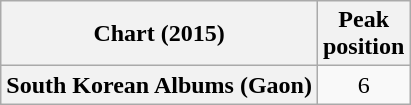<table class="wikitable plainrowheaders" style="text-align:center">
<tr>
<th>Chart (2015)</th>
<th>Peak<br>position</th>
</tr>
<tr>
<th scope="row">South Korean Albums (Gaon)</th>
<td align="center">6</td>
</tr>
</table>
